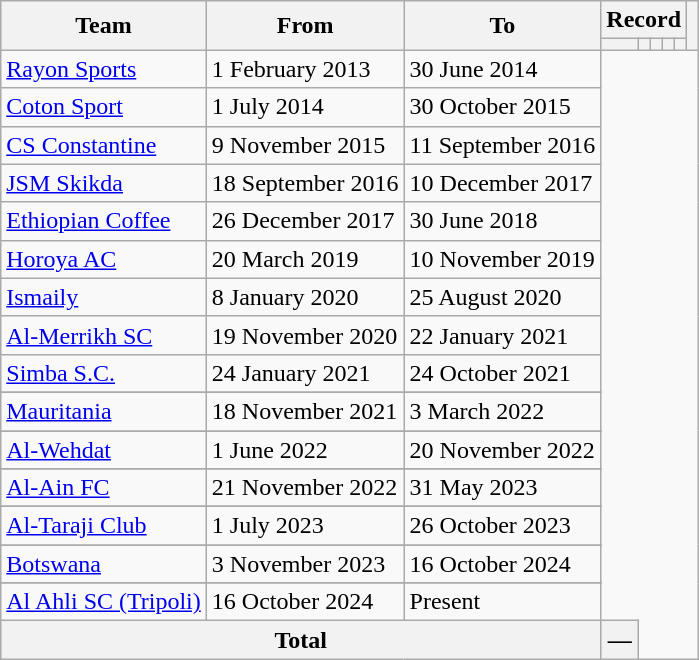<table class=wikitable style=text-align:center>
<tr>
<th rowspan=2>Team</th>
<th rowspan=2>From</th>
<th rowspan=2>To</th>
<th colspan=5>Record</th>
<th rowspan=2></th>
</tr>
<tr>
<th></th>
<th></th>
<th></th>
<th></th>
<th></th>
</tr>
<tr>
<td align=left><a href='#'>Rayon Sports</a></td>
<td align=left>1 February 2013</td>
<td align=left>30 June 2014<br></td>
</tr>
<tr>
<td align=left><a href='#'>Coton Sport</a></td>
<td align=left>1 July 2014</td>
<td align=left>30 October 2015<br></td>
</tr>
<tr>
<td align=left><a href='#'>CS Constantine</a></td>
<td align=left>9 November 2015</td>
<td align=left>11 September 2016<br></td>
</tr>
<tr>
<td align=left><a href='#'>JSM Skikda</a></td>
<td align=left>18 September 2016</td>
<td align=left>10 December 2017<br></td>
</tr>
<tr>
<td align=left><a href='#'>Ethiopian Coffee</a></td>
<td align=left>26 December 2017</td>
<td align=left>30 June 2018<br></td>
</tr>
<tr>
<td align=left><a href='#'>Horoya AC</a></td>
<td align=left>20 March 2019</td>
<td align=left>10 November 2019<br></td>
</tr>
<tr>
<td align=left><a href='#'>Ismaily</a></td>
<td align=left>8 January 2020</td>
<td align=left>25 August 2020<br></td>
</tr>
<tr>
<td align=left><a href='#'>Al-Merrikh SC</a></td>
<td align=left>19 November 2020</td>
<td align=left>22 January 2021<br></td>
</tr>
<tr>
<td align=left><a href='#'>Simba S.C.</a></td>
<td align=left>24 January 2021</td>
<td align=left>24 October 2021<br></td>
</tr>
<tr>
</tr>
<tr>
<td align=left><a href='#'>Mauritania</a></td>
<td align=left>18 November 2021</td>
<td align=left>3 March 2022<br></td>
</tr>
<tr>
</tr>
<tr>
<td align=left><a href='#'>Al-Wehdat</a></td>
<td align=left>1 June 2022</td>
<td align=left>20 November 2022<br></td>
</tr>
<tr>
</tr>
<tr>
<td align=left><a href='#'>Al-Ain FC</a></td>
<td align=left>21 November 2022</td>
<td align=left>31 May 2023<br></td>
</tr>
<tr>
</tr>
<tr>
<td align=left><a href='#'>Al-Taraji Club</a></td>
<td align=left>1 July 2023</td>
<td align=left>26 October 2023<br></td>
</tr>
<tr>
</tr>
<tr>
<td align=left><a href='#'>Botswana</a></td>
<td align=left>3 November 2023</td>
<td align=left>16 October 2024<br></td>
</tr>
<tr>
</tr>
<tr>
<td align=left><a href='#'>Al Ahli SC (Tripoli)</a></td>
<td align=left>16 October 2024</td>
<td align=left>Present<br></td>
</tr>
<tr>
<th colspan=3>Total<br></th>
<th>—</th>
</tr>
</table>
